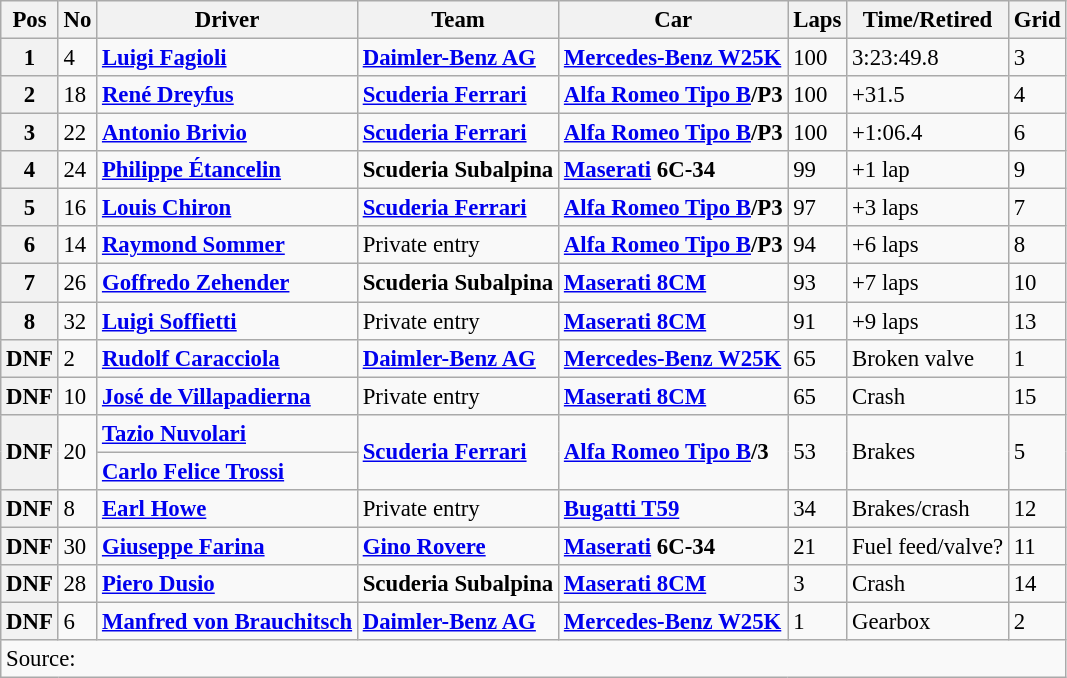<table class="wikitable" style="font-size: 95%;">
<tr>
<th>Pos</th>
<th>No</th>
<th>Driver</th>
<th>Team</th>
<th>Car</th>
<th>Laps</th>
<th>Time/Retired</th>
<th>Grid</th>
</tr>
<tr>
<th>1</th>
<td>4</td>
<td> <strong><a href='#'>Luigi Fagioli</a></strong></td>
<td><strong><a href='#'>Daimler-Benz AG</a></strong></td>
<td><strong><a href='#'>Mercedes-Benz W25K</a></strong></td>
<td>100</td>
<td>3:23:49.8</td>
<td>3</td>
</tr>
<tr>
<th>2</th>
<td>18</td>
<td> <strong><a href='#'>René Dreyfus</a></strong></td>
<td><strong><a href='#'>Scuderia Ferrari</a></strong></td>
<td><strong><a href='#'>Alfa Romeo Tipo B</a>/P3</strong></td>
<td>100</td>
<td>+31.5</td>
<td>4</td>
</tr>
<tr>
<th>3</th>
<td>22</td>
<td> <strong><a href='#'>Antonio Brivio</a></strong></td>
<td><strong><a href='#'>Scuderia Ferrari</a></strong></td>
<td><strong><a href='#'>Alfa Romeo Tipo B</a>/P3</strong></td>
<td>100</td>
<td>+1:06.4</td>
<td>6</td>
</tr>
<tr>
<th>4</th>
<td>24</td>
<td> <strong><a href='#'>Philippe Étancelin</a></strong></td>
<td><strong>Scuderia Subalpina</strong></td>
<td><strong><a href='#'>Maserati</a> 6C-34</strong></td>
<td>99</td>
<td>+1 lap</td>
<td>9</td>
</tr>
<tr>
<th>5</th>
<td>16</td>
<td> <strong><a href='#'>Louis Chiron</a></strong></td>
<td><strong><a href='#'>Scuderia Ferrari</a></strong></td>
<td><strong><a href='#'>Alfa Romeo Tipo B</a>/P3</strong></td>
<td>97</td>
<td>+3 laps</td>
<td>7</td>
</tr>
<tr>
<th>6</th>
<td>14</td>
<td> <strong><a href='#'>Raymond Sommer</a></strong></td>
<td>Private entry</td>
<td><strong><a href='#'>Alfa Romeo Tipo B</a>/P3</strong></td>
<td>94</td>
<td>+6 laps</td>
<td>8</td>
</tr>
<tr>
<th>7</th>
<td>26</td>
<td> <strong><a href='#'>Goffredo Zehender</a></strong></td>
<td><strong>Scuderia Subalpina</strong></td>
<td><strong><a href='#'>Maserati 8CM</a></strong></td>
<td>93</td>
<td>+7 laps</td>
<td>10</td>
</tr>
<tr>
<th>8</th>
<td>32</td>
<td> <strong><a href='#'>Luigi Soffietti</a></strong></td>
<td>Private entry</td>
<td><strong><a href='#'>Maserati 8CM</a></strong></td>
<td>91</td>
<td>+9 laps</td>
<td>13</td>
</tr>
<tr>
<th>DNF</th>
<td>2</td>
<td> <strong><a href='#'>Rudolf Caracciola</a></strong></td>
<td><strong><a href='#'>Daimler-Benz AG</a></strong></td>
<td><strong><a href='#'>Mercedes-Benz W25K</a></strong></td>
<td>65</td>
<td>Broken valve</td>
<td>1</td>
</tr>
<tr>
<th>DNF</th>
<td>10</td>
<td> <strong><a href='#'>José de Villapadierna</a></strong></td>
<td>Private entry</td>
<td><strong><a href='#'>Maserati 8CM</a></strong></td>
<td>65</td>
<td>Crash</td>
<td>15</td>
</tr>
<tr>
<th rowspan=2>DNF</th>
<td rowspan=2>20</td>
<td> <strong><a href='#'>Tazio Nuvolari</a></strong></td>
<td rowspan=2><strong><a href='#'>Scuderia Ferrari</a></strong></td>
<td rowspan=2><strong><a href='#'>Alfa Romeo Tipo B</a>/3</strong></td>
<td rowspan=2>53</td>
<td rowspan=2>Brakes</td>
<td rowspan=2>5</td>
</tr>
<tr>
<td> <strong><a href='#'>Carlo Felice Trossi</a></strong></td>
</tr>
<tr>
<th>DNF</th>
<td>8</td>
<td> <strong><a href='#'>Earl Howe</a></strong></td>
<td>Private entry</td>
<td><strong><a href='#'>Bugatti T59</a></strong></td>
<td>34</td>
<td>Brakes/crash</td>
<td>12</td>
</tr>
<tr>
<th>DNF</th>
<td>30</td>
<td> <strong><a href='#'>Giuseppe Farina</a></strong></td>
<td><strong><a href='#'>Gino Rovere</a></strong></td>
<td><strong><a href='#'>Maserati</a> 6C-34</strong></td>
<td>21</td>
<td>Fuel feed/valve?</td>
<td>11</td>
</tr>
<tr>
<th>DNF</th>
<td>28</td>
<td> <strong><a href='#'>Piero Dusio</a></strong></td>
<td><strong>Scuderia Subalpina</strong></td>
<td><strong><a href='#'>Maserati 8CM</a></strong></td>
<td>3</td>
<td>Crash</td>
<td>14</td>
</tr>
<tr>
<th>DNF</th>
<td>6</td>
<td> <strong><a href='#'>Manfred von Brauchitsch</a></strong></td>
<td><strong><a href='#'>Daimler-Benz AG</a></strong></td>
<td><strong><a href='#'>Mercedes-Benz W25K</a></strong></td>
<td>1</td>
<td>Gearbox</td>
<td>2</td>
</tr>
<tr>
<td colspan=8>Source:</td>
</tr>
</table>
